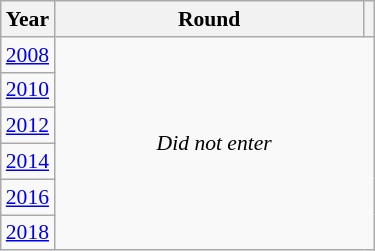<table class="wikitable" style="text-align: center; font-size:90%">
<tr>
<th>Year</th>
<th style="width:200px">Round</th>
<th></th>
</tr>
<tr>
<td><a href='#'>2008</a></td>
<td colspan="2" rowspan="6"><em>Did not enter</em></td>
</tr>
<tr>
<td><a href='#'>2010</a></td>
</tr>
<tr>
<td><a href='#'>2012</a></td>
</tr>
<tr>
<td><a href='#'>2014</a></td>
</tr>
<tr>
<td><a href='#'>2016</a></td>
</tr>
<tr>
<td><a href='#'>2018</a></td>
</tr>
</table>
